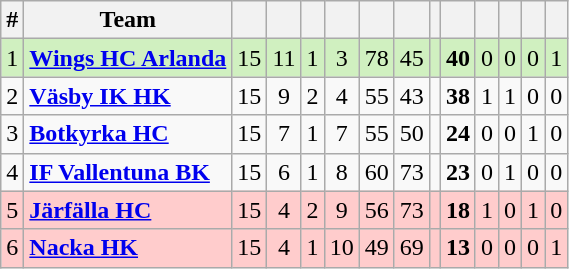<table class="wikitable sortable">
<tr>
<th>#</th>
<th>Team</th>
<th></th>
<th></th>
<th></th>
<th></th>
<th></th>
<th></th>
<th></th>
<th></th>
<th></th>
<th></th>
<th></th>
<th></th>
</tr>
<tr style="background: #D0F0C0;">
<td>1</td>
<td><strong><a href='#'>Wings HC Arlanda</a></strong></td>
<td style="text-align: center;">15</td>
<td style="text-align: center;">11</td>
<td style="text-align: center;">1</td>
<td style="text-align: center;">3</td>
<td style="text-align: center;">78</td>
<td style="text-align: center;">45</td>
<td style="text-align: center;"></td>
<td style="text-align: center;"><strong>40</strong></td>
<td style="text-align: center;">0</td>
<td style="text-align: center;">0</td>
<td style="text-align: center;">0</td>
<td style="text-align: center;">1</td>
</tr>
<tr>
<td>2</td>
<td><strong><a href='#'>Väsby IK HK</a></strong></td>
<td style="text-align: center;">15</td>
<td style="text-align: center;">9</td>
<td style="text-align: center;">2</td>
<td style="text-align: center;">4</td>
<td style="text-align: center;">55</td>
<td style="text-align: center;">43</td>
<td style="text-align: center;"></td>
<td style="text-align: center;"><strong>38</strong></td>
<td style="text-align: center;">1</td>
<td style="text-align: center;">1</td>
<td style="text-align: center;">0</td>
<td style="text-align: center;">0</td>
</tr>
<tr>
<td>3</td>
<td><strong><a href='#'>Botkyrka HC</a></strong></td>
<td style="text-align: center;">15</td>
<td style="text-align: center;">7</td>
<td style="text-align: center;">1</td>
<td style="text-align: center;">7</td>
<td style="text-align: center;">55</td>
<td style="text-align: center;">50</td>
<td style="text-align: center;"></td>
<td style="text-align: center;"><strong>24</strong></td>
<td style="text-align: center;">0</td>
<td style="text-align: center;">0</td>
<td style="text-align: center;">1</td>
<td style="text-align: center;">0</td>
</tr>
<tr>
<td>4</td>
<td><strong><a href='#'>IF Vallentuna BK</a></strong></td>
<td style="text-align: center;">15</td>
<td style="text-align: center;">6</td>
<td style="text-align: center;">1</td>
<td style="text-align: center;">8</td>
<td style="text-align: center;">60</td>
<td style="text-align: center;">73</td>
<td style="text-align: center;"></td>
<td style="text-align: center;"><strong>23</strong></td>
<td style="text-align: center;">0</td>
<td style="text-align: center;">1</td>
<td style="text-align: center;">0</td>
<td style="text-align: center;">0</td>
</tr>
<tr style="background: #FFCCCC;">
<td>5</td>
<td><strong><a href='#'>Järfälla HC</a></strong></td>
<td style="text-align: center;">15</td>
<td style="text-align: center;">4</td>
<td style="text-align: center;">2</td>
<td style="text-align: center;">9</td>
<td style="text-align: center;">56</td>
<td style="text-align: center;">73</td>
<td style="text-align: center;"></td>
<td style="text-align: center;"><strong>18</strong></td>
<td style="text-align: center;">1</td>
<td style="text-align: center;">0</td>
<td style="text-align: center;">1</td>
<td style="text-align: center;">0</td>
</tr>
<tr style="background: #FFCCCC;">
<td>6</td>
<td><strong><a href='#'>Nacka HK</a></strong></td>
<td style="text-align: center;">15</td>
<td style="text-align: center;">4</td>
<td style="text-align: center;">1</td>
<td style="text-align: center;">10</td>
<td style="text-align: center;">49</td>
<td style="text-align: center;">69</td>
<td style="text-align: center;"></td>
<td style="text-align: center;"><strong>13</strong></td>
<td style="text-align: center;">0</td>
<td style="text-align: center;">0</td>
<td style="text-align: center;">0</td>
<td style="text-align: center;">1</td>
</tr>
</table>
